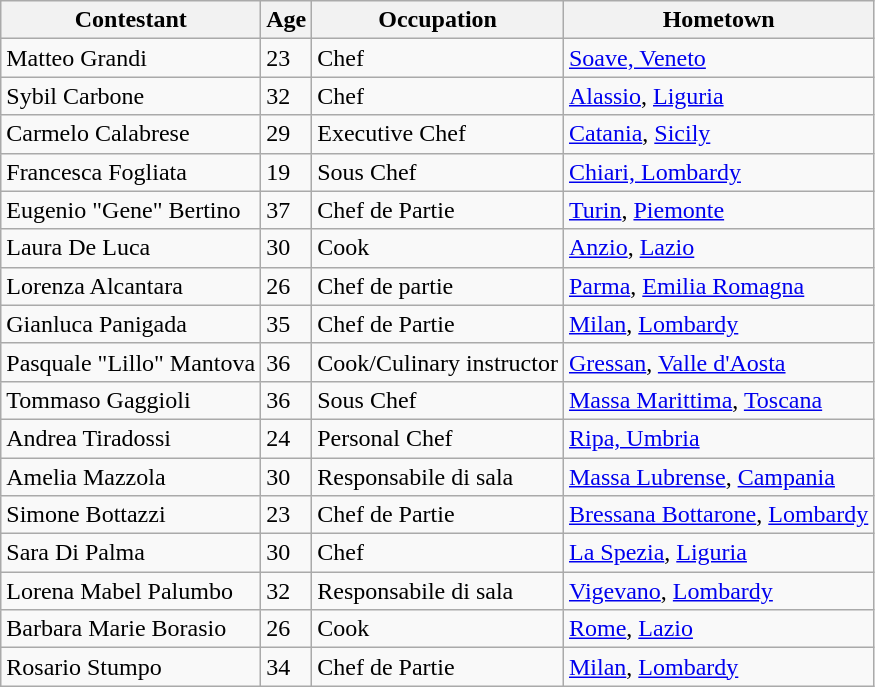<table class="wikitable sortable plainrowheaders">
<tr>
<th scope="col">Contestant</th>
<th scope="col">Age</th>
<th scope="col">Occupation</th>
<th scope="col">Hometown</th>
</tr>
<tr>
<td style="text-align:left;">Matteo Grandi</td>
<td>23</td>
<td>Chef</td>
<td><a href='#'>Soave, Veneto</a></td>
</tr>
<tr>
<td style="text-align:left;">Sybil Carbone</td>
<td>32</td>
<td>Chef</td>
<td><a href='#'>Alassio</a>, <a href='#'>Liguria</a></td>
</tr>
<tr>
<td style="text-align:left;">Carmelo Calabrese</td>
<td>29</td>
<td>Executive Chef</td>
<td><a href='#'>Catania</a>, <a href='#'>Sicily</a></td>
</tr>
<tr>
<td style="text-align:left;">Francesca Fogliata</td>
<td>19</td>
<td>Sous Chef</td>
<td><a href='#'>Chiari, Lombardy</a></td>
</tr>
<tr>
<td style="text-align:left;">Eugenio "Gene" Bertino</td>
<td>37</td>
<td>Chef de Partie</td>
<td><a href='#'>Turin</a>, <a href='#'>Piemonte</a></td>
</tr>
<tr>
<td style="text-align:left;">Laura De Luca</td>
<td>30</td>
<td>Cook</td>
<td><a href='#'>Anzio</a>, <a href='#'>Lazio</a></td>
</tr>
<tr>
<td style="text-align:left;">Lorenza Alcantara</td>
<td>26</td>
<td>Chef de partie</td>
<td><a href='#'>Parma</a>, <a href='#'>Emilia Romagna</a></td>
</tr>
<tr>
<td style="text-align:left;">Gianluca Panigada</td>
<td>35</td>
<td>Chef de Partie</td>
<td><a href='#'>Milan</a>, <a href='#'>Lombardy</a></td>
</tr>
<tr>
<td style="text-align:left;">Pasquale "Lillo" Mantova</td>
<td>36</td>
<td>Cook/Culinary instructor</td>
<td><a href='#'>Gressan</a>, <a href='#'>Valle d'Aosta</a></td>
</tr>
<tr>
<td style="text-align:left;">Tommaso Gaggioli</td>
<td>36</td>
<td>Sous Chef</td>
<td><a href='#'>Massa Marittima</a>, <a href='#'>Toscana</a></td>
</tr>
<tr>
<td style="text-align:left;">Andrea Tiradossi</td>
<td>24</td>
<td>Personal Chef</td>
<td><a href='#'>Ripa, Umbria</a></td>
</tr>
<tr>
<td style="text-align:left;">Amelia Mazzola</td>
<td>30</td>
<td>Responsabile di sala</td>
<td><a href='#'>Massa Lubrense</a>, <a href='#'>Campania</a></td>
</tr>
<tr>
<td style="text-align:left;">Simone Bottazzi</td>
<td>23</td>
<td>Chef de Partie</td>
<td><a href='#'>Bressana Bottarone</a>, <a href='#'>Lombardy</a></td>
</tr>
<tr>
<td style="text-align:left;">Sara Di Palma</td>
<td>30</td>
<td>Chef</td>
<td><a href='#'>La Spezia</a>, <a href='#'>Liguria</a></td>
</tr>
<tr>
<td style="text-align:left;">Lorena Mabel Palumbo</td>
<td>32</td>
<td>Responsabile di sala</td>
<td><a href='#'>Vigevano</a>, <a href='#'>Lombardy</a></td>
</tr>
<tr>
<td style="text-align:left;">Barbara Marie Borasio</td>
<td>26</td>
<td>Cook</td>
<td><a href='#'>Rome</a>, <a href='#'>Lazio</a></td>
</tr>
<tr>
<td style="text-align:left;">Rosario Stumpo</td>
<td>34</td>
<td>Chef de Partie</td>
<td><a href='#'>Milan</a>, <a href='#'>Lombardy</a></td>
</tr>
</table>
